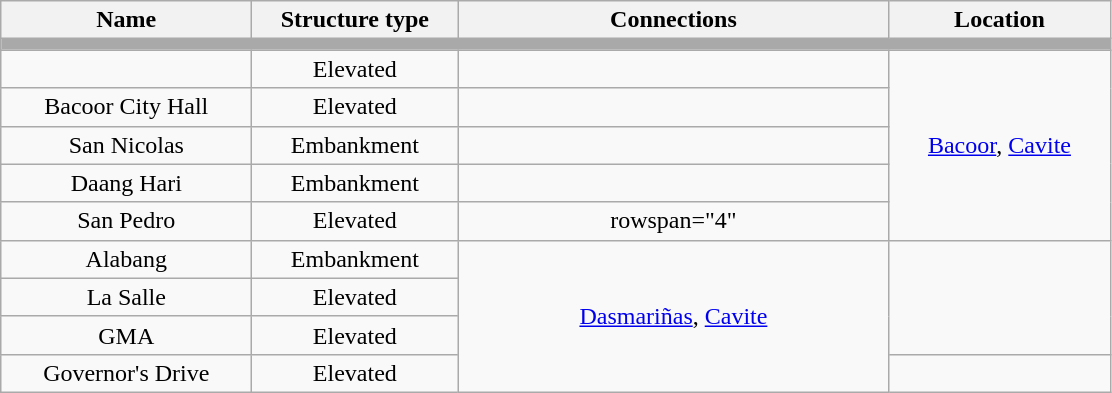<table class="wikitable" style="text-align:center;">
<tr>
<th width=160px>Name</th>
<th width=130px>Structure type</th>
<th width=280px>Connections</th>
<th width=140px>Location</th>
</tr>
<tr style = "background:#a9a9a9; height: 2pt">
<td colspan="4"></td>
</tr>
<tr>
<td></td>
<td>Elevated</td>
<td></td>
<td rowspan=5><a href='#'>Bacoor</a>, <a href='#'>Cavite</a></td>
</tr>
<tr>
<td>Bacoor City Hall</td>
<td>Elevated</td>
<td></td>
</tr>
<tr>
<td>San Nicolas</td>
<td>Embankment</td>
<td></td>
</tr>
<tr>
<td>Daang Hari</td>
<td>Embankment</td>
<td></td>
</tr>
<tr>
<td>San Pedro</td>
<td>Elevated</td>
<td>rowspan="4" </td>
</tr>
<tr>
<td>Alabang</td>
<td>Embankment</td>
<td rowspan="4"><a href='#'>Dasmariñas</a>, <a href='#'>Cavite</a></td>
</tr>
<tr>
<td>La Salle</td>
<td>Elevated</td>
</tr>
<tr>
<td>GMA</td>
<td>Elevated</td>
</tr>
<tr>
<td>Governor's Drive</td>
<td>Elevated</td>
<td></td>
</tr>
</table>
